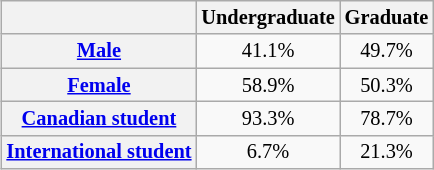<table style="text-align:center; float:right; font-size:85%; margin-left:2em; margin:10px" class="wikitable">
<tr>
<th></th>
<th>Undergraduate</th>
<th>Graduate</th>
</tr>
<tr>
<th><a href='#'>Male</a></th>
<td>41.1%</td>
<td>49.7%</td>
</tr>
<tr>
<th><a href='#'>Female</a></th>
<td>58.9%</td>
<td>50.3%</td>
</tr>
<tr>
<th><a href='#'>Canadian student</a></th>
<td>93.3%</td>
<td>78.7%</td>
</tr>
<tr>
<th><a href='#'>International student</a></th>
<td>6.7%</td>
<td>21.3%</td>
</tr>
</table>
